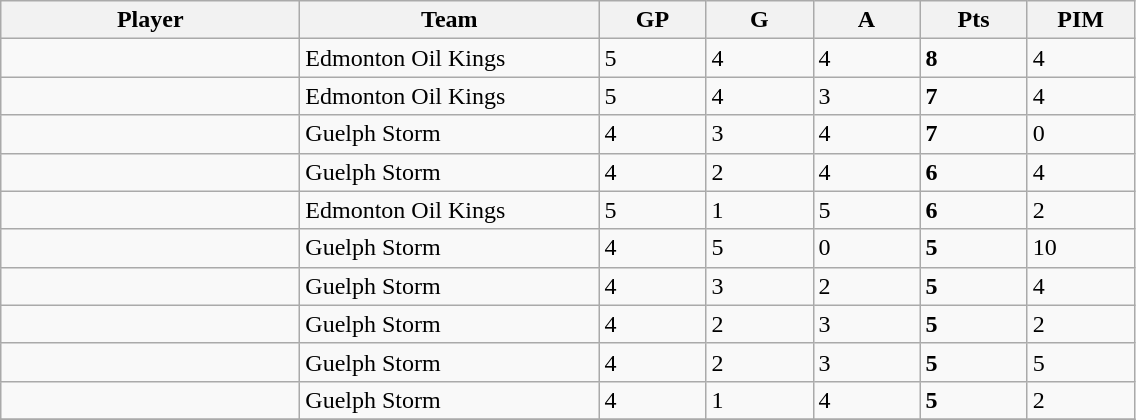<table class="wikitable sortable">
<tr>
<th style="width:12em">Player</th>
<th style="width:12em">Team</th>
<th style="width:4em">GP</th>
<th style="width:4em">G</th>
<th style="width:4em">A</th>
<th style="width:4em">Pts</th>
<th style="width:4em">PIM</th>
</tr>
<tr>
<td></td>
<td align=left>Edmonton Oil Kings</td>
<td>5</td>
<td>4</td>
<td>4</td>
<td><strong>8</strong></td>
<td>4</td>
</tr>
<tr>
<td></td>
<td align=left>Edmonton Oil Kings</td>
<td>5</td>
<td>4</td>
<td>3</td>
<td><strong>7</strong></td>
<td>4</td>
</tr>
<tr>
<td></td>
<td align=left>Guelph Storm</td>
<td>4</td>
<td>3</td>
<td>4</td>
<td><strong>7</strong></td>
<td>0</td>
</tr>
<tr>
<td></td>
<td align=left>Guelph Storm</td>
<td>4</td>
<td>2</td>
<td>4</td>
<td><strong>6</strong></td>
<td>4</td>
</tr>
<tr>
<td></td>
<td align=left>Edmonton Oil Kings</td>
<td>5</td>
<td>1</td>
<td>5</td>
<td><strong>6</strong></td>
<td>2</td>
</tr>
<tr>
<td></td>
<td align=left>Guelph Storm</td>
<td>4</td>
<td>5</td>
<td>0</td>
<td><strong>5</strong></td>
<td>10</td>
</tr>
<tr>
<td></td>
<td align=left>Guelph Storm</td>
<td>4</td>
<td>3</td>
<td>2</td>
<td><strong>5</strong></td>
<td>4</td>
</tr>
<tr>
<td></td>
<td align=left>Guelph Storm</td>
<td>4</td>
<td>2</td>
<td>3</td>
<td><strong>5</strong></td>
<td>2</td>
</tr>
<tr>
<td></td>
<td align=left>Guelph Storm</td>
<td>4</td>
<td>2</td>
<td>3</td>
<td><strong>5</strong></td>
<td>5</td>
</tr>
<tr>
<td></td>
<td align=left>Guelph Storm</td>
<td>4</td>
<td>1</td>
<td>4</td>
<td><strong>5</strong></td>
<td>2</td>
</tr>
<tr>
</tr>
</table>
